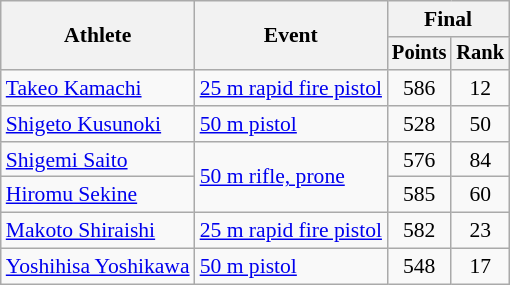<table class="wikitable" style="font-size:90%">
<tr>
<th rowspan="2">Athlete</th>
<th rowspan="2">Event</th>
<th colspan=2>Final</th>
</tr>
<tr style="font-size:95%">
<th>Points</th>
<th>Rank</th>
</tr>
<tr align=center>
<td align=left><a href='#'>Takeo Kamachi</a></td>
<td align=left><a href='#'>25 m rapid fire pistol</a></td>
<td>586</td>
<td>12</td>
</tr>
<tr align=center>
<td align=left><a href='#'>Shigeto Kusunoki</a></td>
<td align=left><a href='#'>50 m pistol</a></td>
<td>528</td>
<td>50</td>
</tr>
<tr align=center>
<td align=left><a href='#'>Shigemi Saito</a></td>
<td align=left rowspan=2><a href='#'>50 m rifle, prone</a></td>
<td>576</td>
<td>84</td>
</tr>
<tr align=center>
<td align=left><a href='#'>Hiromu Sekine</a></td>
<td>585</td>
<td>60</td>
</tr>
<tr align=center>
<td align=left><a href='#'>Makoto Shiraishi</a></td>
<td align=left><a href='#'>25 m rapid fire pistol</a></td>
<td>582</td>
<td>23</td>
</tr>
<tr align=center>
<td align=left><a href='#'>Yoshihisa Yoshikawa</a></td>
<td align=left><a href='#'>50 m pistol</a></td>
<td>548</td>
<td>17</td>
</tr>
</table>
